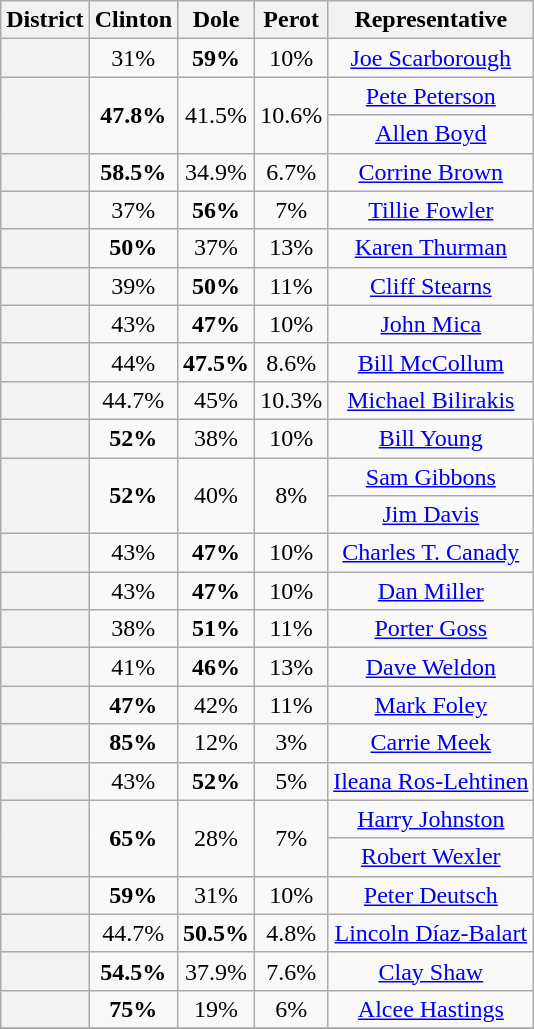<table class="wikitable sortable">
<tr>
<th>District</th>
<th>Clinton</th>
<th>Dole</th>
<th>Perot</th>
<th>Representative</th>
</tr>
<tr align=center>
<th></th>
<td>31%</td>
<td><strong>59%</strong></td>
<td>10%</td>
<td><a href='#'>Joe Scarborough</a></td>
</tr>
<tr align=center>
<th rowspan=2 ></th>
<td rowspan=2><strong>47.8%</strong></td>
<td rowspan=2>41.5%</td>
<td rowspan=2>10.6%</td>
<td><a href='#'>Pete Peterson</a></td>
</tr>
<tr align=center>
<td><a href='#'>Allen Boyd</a></td>
</tr>
<tr align=center>
<th></th>
<td><strong>58.5%</strong></td>
<td>34.9%</td>
<td>6.7%</td>
<td><a href='#'>Corrine Brown</a></td>
</tr>
<tr align=center>
<th></th>
<td>37%</td>
<td><strong>56%</strong></td>
<td>7%</td>
<td><a href='#'>Tillie Fowler</a></td>
</tr>
<tr align=center>
<th></th>
<td><strong>50%</strong></td>
<td>37%</td>
<td>13%</td>
<td><a href='#'>Karen Thurman</a></td>
</tr>
<tr align=center>
<th></th>
<td>39%</td>
<td><strong>50%</strong></td>
<td>11%</td>
<td><a href='#'>Cliff Stearns</a></td>
</tr>
<tr align=center>
<th></th>
<td>43%</td>
<td><strong>47%</strong></td>
<td>10%</td>
<td><a href='#'>John Mica</a></td>
</tr>
<tr align=center>
<th></th>
<td>44%</td>
<td><strong>47.5%</strong></td>
<td>8.6%</td>
<td><a href='#'>Bill McCollum</a></td>
</tr>
<tr align=center>
<th></th>
<td>44.7%</td>
<td>45%</td>
<td>10.3%</td>
<td><a href='#'>Michael Bilirakis</a></td>
</tr>
<tr align=center>
<th></th>
<td><strong>52%</strong></td>
<td>38%</td>
<td>10%</td>
<td><a href='#'>Bill Young</a></td>
</tr>
<tr align=center>
<th rowspan=2 ></th>
<td rowspan=2><strong>52%</strong></td>
<td rowspan=2>40%</td>
<td rowspan=2>8%</td>
<td><a href='#'>Sam Gibbons</a></td>
</tr>
<tr align=center>
<td><a href='#'>Jim Davis</a></td>
</tr>
<tr align=center>
<th></th>
<td>43%</td>
<td><strong>47%</strong></td>
<td>10%</td>
<td><a href='#'>Charles T. Canady</a></td>
</tr>
<tr align=center>
<th></th>
<td>43%</td>
<td><strong>47%</strong></td>
<td>10%</td>
<td><a href='#'>Dan Miller</a></td>
</tr>
<tr align=center>
<th></th>
<td>38%</td>
<td><strong>51%</strong></td>
<td>11%</td>
<td><a href='#'>Porter Goss</a></td>
</tr>
<tr align=center>
<th></th>
<td>41%</td>
<td><strong>46%</strong></td>
<td>13%</td>
<td><a href='#'>Dave Weldon</a></td>
</tr>
<tr align=center>
<th></th>
<td><strong>47%</strong></td>
<td>42%</td>
<td>11%</td>
<td><a href='#'>Mark Foley</a></td>
</tr>
<tr align=center>
<th></th>
<td><strong>85%</strong></td>
<td>12%</td>
<td>3%</td>
<td><a href='#'>Carrie Meek</a></td>
</tr>
<tr align=center>
<th></th>
<td>43%</td>
<td><strong>52%</strong></td>
<td>5%</td>
<td><a href='#'>Ileana Ros-Lehtinen</a></td>
</tr>
<tr align=center>
<th rowspan=2 ></th>
<td rowspan=2><strong>65%</strong></td>
<td rowspan=2>28%</td>
<td rowspan=2>7%</td>
<td><a href='#'>Harry Johnston</a></td>
</tr>
<tr align=center>
<td><a href='#'>Robert Wexler</a></td>
</tr>
<tr align=center>
<th></th>
<td><strong>59%</strong></td>
<td>31%</td>
<td>10%</td>
<td><a href='#'>Peter Deutsch</a></td>
</tr>
<tr align=center>
<th></th>
<td>44.7%</td>
<td><strong>50.5%</strong></td>
<td>4.8%</td>
<td><a href='#'>Lincoln Díaz-Balart</a></td>
</tr>
<tr align=center>
<th></th>
<td><strong>54.5%</strong></td>
<td>37.9%</td>
<td>7.6%</td>
<td><a href='#'>Clay Shaw</a></td>
</tr>
<tr align=center>
<th></th>
<td><strong>75%</strong></td>
<td>19%</td>
<td>6%</td>
<td><a href='#'>Alcee Hastings</a></td>
</tr>
<tr align=center>
</tr>
</table>
